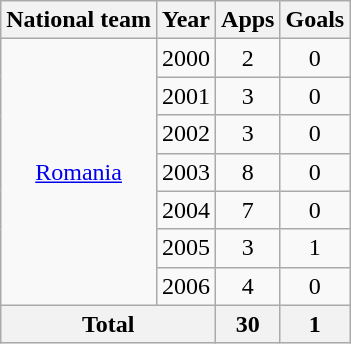<table class="wikitable" style="text-align: center;">
<tr>
<th>National team</th>
<th>Year</th>
<th>Apps</th>
<th>Goals</th>
</tr>
<tr>
<td rowspan="7"><a href='#'>Romania</a></td>
<td>2000</td>
<td>2</td>
<td>0</td>
</tr>
<tr>
<td>2001</td>
<td>3</td>
<td>0</td>
</tr>
<tr>
<td>2002</td>
<td>3</td>
<td>0</td>
</tr>
<tr>
<td>2003</td>
<td>8</td>
<td>0</td>
</tr>
<tr>
<td>2004</td>
<td>7</td>
<td>0</td>
</tr>
<tr>
<td>2005</td>
<td>3</td>
<td>1</td>
</tr>
<tr>
<td>2006</td>
<td>4</td>
<td>0</td>
</tr>
<tr>
<th colspan="2">Total</th>
<th>30</th>
<th>1</th>
</tr>
</table>
